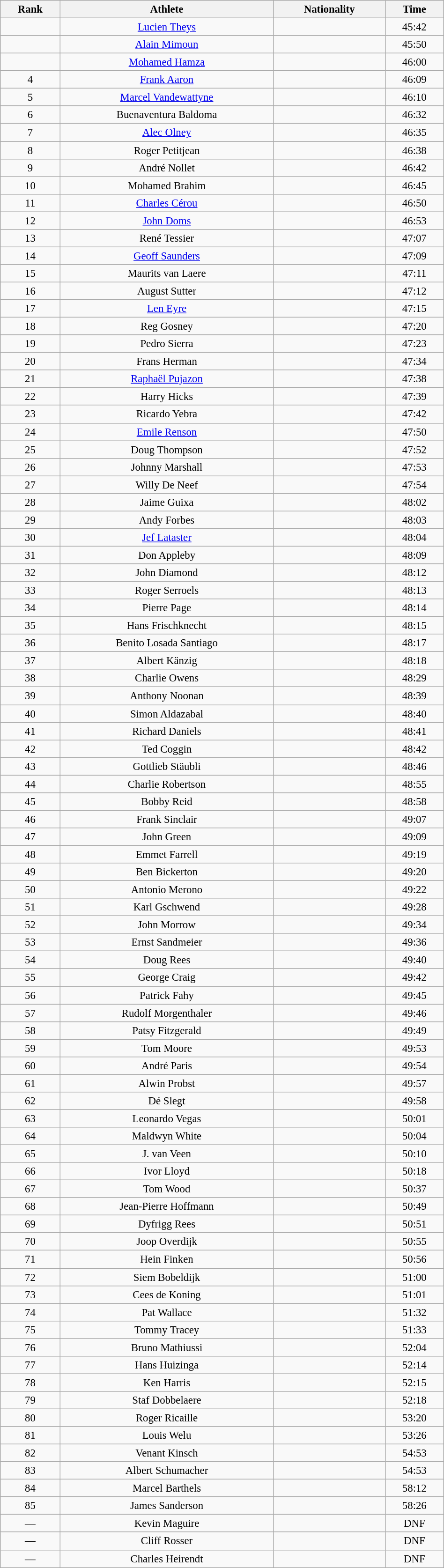<table class="wikitable sortable" style=" text-align:center; font-size:95%;" width="50%">
<tr>
<th>Rank</th>
<th>Athlete</th>
<th>Nationality</th>
<th>Time</th>
</tr>
<tr>
<td align=center></td>
<td><a href='#'>Lucien Theys</a></td>
<td></td>
<td>45:42</td>
</tr>
<tr>
<td align=center></td>
<td><a href='#'>Alain Mimoun</a></td>
<td></td>
<td>45:50</td>
</tr>
<tr>
<td align=center></td>
<td><a href='#'>Mohamed Hamza</a></td>
<td></td>
<td>46:00</td>
</tr>
<tr>
<td align=center>4</td>
<td><a href='#'>Frank Aaron</a></td>
<td></td>
<td>46:09</td>
</tr>
<tr>
<td align=center>5</td>
<td><a href='#'>Marcel Vandewattyne</a></td>
<td></td>
<td>46:10</td>
</tr>
<tr>
<td align=center>6</td>
<td>Buenaventura Baldoma</td>
<td></td>
<td>46:32</td>
</tr>
<tr>
<td align=center>7</td>
<td><a href='#'>Alec Olney</a></td>
<td></td>
<td>46:35</td>
</tr>
<tr>
<td align=center>8</td>
<td>Roger Petitjean</td>
<td></td>
<td>46:38</td>
</tr>
<tr>
<td align=center>9</td>
<td>André Nollet</td>
<td></td>
<td>46:42</td>
</tr>
<tr>
<td align=center>10</td>
<td>Mohamed Brahim</td>
<td></td>
<td>46:45</td>
</tr>
<tr>
<td align=center>11</td>
<td><a href='#'>Charles Cérou</a></td>
<td></td>
<td>46:50</td>
</tr>
<tr>
<td align=center>12</td>
<td><a href='#'>John Doms</a></td>
<td></td>
<td>46:53</td>
</tr>
<tr>
<td align=center>13</td>
<td>René Tessier</td>
<td></td>
<td>47:07</td>
</tr>
<tr>
<td align=center>14</td>
<td><a href='#'>Geoff Saunders</a></td>
<td></td>
<td>47:09</td>
</tr>
<tr>
<td align=center>15</td>
<td>Maurits van Laere</td>
<td></td>
<td>47:11</td>
</tr>
<tr>
<td align=center>16</td>
<td>August Sutter</td>
<td></td>
<td>47:12</td>
</tr>
<tr>
<td align=center>17</td>
<td><a href='#'>Len Eyre</a></td>
<td></td>
<td>47:15</td>
</tr>
<tr>
<td align=center>18</td>
<td>Reg Gosney</td>
<td></td>
<td>47:20</td>
</tr>
<tr>
<td align=center>19</td>
<td>Pedro Sierra</td>
<td></td>
<td>47:23</td>
</tr>
<tr>
<td align=center>20</td>
<td>Frans Herman</td>
<td></td>
<td>47:34</td>
</tr>
<tr>
<td align=center>21</td>
<td><a href='#'>Raphaël Pujazon</a></td>
<td></td>
<td>47:38</td>
</tr>
<tr>
<td align=center>22</td>
<td>Harry Hicks</td>
<td></td>
<td>47:39</td>
</tr>
<tr>
<td align=center>23</td>
<td>Ricardo Yebra</td>
<td></td>
<td>47:42</td>
</tr>
<tr>
<td align=center>24</td>
<td><a href='#'>Emile Renson</a></td>
<td></td>
<td>47:50</td>
</tr>
<tr>
<td align=center>25</td>
<td>Doug Thompson</td>
<td></td>
<td>47:52</td>
</tr>
<tr>
<td align=center>26</td>
<td>Johnny Marshall</td>
<td></td>
<td>47:53</td>
</tr>
<tr>
<td align=center>27</td>
<td>Willy De Neef</td>
<td></td>
<td>47:54</td>
</tr>
<tr>
<td align=center>28</td>
<td>Jaime Guixa</td>
<td></td>
<td>48:02</td>
</tr>
<tr>
<td align=center>29</td>
<td>Andy Forbes</td>
<td></td>
<td>48:03</td>
</tr>
<tr>
<td align=center>30</td>
<td><a href='#'>Jef Lataster</a></td>
<td></td>
<td>48:04</td>
</tr>
<tr>
<td align=center>31</td>
<td>Don Appleby</td>
<td></td>
<td>48:09</td>
</tr>
<tr>
<td align=center>32</td>
<td>John Diamond</td>
<td></td>
<td>48:12</td>
</tr>
<tr>
<td align=center>33</td>
<td>Roger Serroels</td>
<td></td>
<td>48:13</td>
</tr>
<tr>
<td align=center>34</td>
<td>Pierre Page</td>
<td></td>
<td>48:14</td>
</tr>
<tr>
<td align=center>35</td>
<td>Hans Frischknecht</td>
<td></td>
<td>48:15</td>
</tr>
<tr>
<td align=center>36</td>
<td>Benito Losada Santiago</td>
<td></td>
<td>48:17</td>
</tr>
<tr>
<td align=center>37</td>
<td>Albert Känzig</td>
<td></td>
<td>48:18</td>
</tr>
<tr>
<td align=center>38</td>
<td>Charlie Owens</td>
<td></td>
<td>48:29</td>
</tr>
<tr>
<td align=center>39</td>
<td>Anthony Noonan</td>
<td></td>
<td>48:39</td>
</tr>
<tr>
<td align=center>40</td>
<td>Simon Aldazabal</td>
<td></td>
<td>48:40</td>
</tr>
<tr>
<td align=center>41</td>
<td>Richard Daniels</td>
<td></td>
<td>48:41</td>
</tr>
<tr>
<td align=center>42</td>
<td>Ted Coggin</td>
<td></td>
<td>48:42</td>
</tr>
<tr>
<td align=center>43</td>
<td>Gottlieb Stäubli</td>
<td></td>
<td>48:46</td>
</tr>
<tr>
<td align=center>44</td>
<td>Charlie Robertson</td>
<td></td>
<td>48:55</td>
</tr>
<tr>
<td align=center>45</td>
<td>Bobby Reid</td>
<td></td>
<td>48:58</td>
</tr>
<tr>
<td align=center>46</td>
<td>Frank Sinclair</td>
<td></td>
<td>49:07</td>
</tr>
<tr>
<td align=center>47</td>
<td>John Green</td>
<td></td>
<td>49:09</td>
</tr>
<tr>
<td align=center>48</td>
<td>Emmet Farrell</td>
<td></td>
<td>49:19</td>
</tr>
<tr>
<td align=center>49</td>
<td>Ben Bickerton</td>
<td></td>
<td>49:20</td>
</tr>
<tr>
<td align=center>50</td>
<td>Antonio Merono</td>
<td></td>
<td>49:22</td>
</tr>
<tr>
<td align=center>51</td>
<td>Karl Gschwend</td>
<td></td>
<td>49:28</td>
</tr>
<tr>
<td align=center>52</td>
<td>John Morrow</td>
<td></td>
<td>49:34</td>
</tr>
<tr>
<td align=center>53</td>
<td>Ernst Sandmeier</td>
<td></td>
<td>49:36</td>
</tr>
<tr>
<td align=center>54</td>
<td>Doug Rees</td>
<td></td>
<td>49:40</td>
</tr>
<tr>
<td align=center>55</td>
<td>George Craig</td>
<td></td>
<td>49:42</td>
</tr>
<tr>
<td align=center>56</td>
<td>Patrick Fahy</td>
<td></td>
<td>49:45</td>
</tr>
<tr>
<td align=center>57</td>
<td>Rudolf Morgenthaler</td>
<td></td>
<td>49:46</td>
</tr>
<tr>
<td align=center>58</td>
<td>Patsy Fitzgerald</td>
<td></td>
<td>49:49</td>
</tr>
<tr>
<td align=center>59</td>
<td>Tom Moore</td>
<td></td>
<td>49:53</td>
</tr>
<tr>
<td align=center>60</td>
<td>André Paris</td>
<td></td>
<td>49:54</td>
</tr>
<tr>
<td align=center>61</td>
<td>Alwin Probst</td>
<td></td>
<td>49:57</td>
</tr>
<tr>
<td align=center>62</td>
<td>Dé Slegt</td>
<td></td>
<td>49:58</td>
</tr>
<tr>
<td align=center>63</td>
<td>Leonardo Vegas</td>
<td></td>
<td>50:01</td>
</tr>
<tr>
<td align=center>64</td>
<td>Maldwyn White</td>
<td></td>
<td>50:04</td>
</tr>
<tr>
<td align=center>65</td>
<td>J. van Veen</td>
<td></td>
<td>50:10</td>
</tr>
<tr>
<td align=center>66</td>
<td>Ivor Lloyd</td>
<td></td>
<td>50:18</td>
</tr>
<tr>
<td align=center>67</td>
<td>Tom Wood</td>
<td></td>
<td>50:37</td>
</tr>
<tr>
<td align=center>68</td>
<td>Jean-Pierre Hoffmann</td>
<td></td>
<td>50:49</td>
</tr>
<tr>
<td align=center>69</td>
<td>Dyfrigg Rees</td>
<td></td>
<td>50:51</td>
</tr>
<tr>
<td align=center>70</td>
<td>Joop Overdijk</td>
<td></td>
<td>50:55</td>
</tr>
<tr>
<td align=center>71</td>
<td>Hein Finken</td>
<td></td>
<td>50:56</td>
</tr>
<tr>
<td align=center>72</td>
<td>Siem Bobeldijk</td>
<td></td>
<td>51:00</td>
</tr>
<tr>
<td align=center>73</td>
<td>Cees de Koning</td>
<td></td>
<td>51:01</td>
</tr>
<tr>
<td align=center>74</td>
<td>Pat Wallace</td>
<td></td>
<td>51:32</td>
</tr>
<tr>
<td align=center>75</td>
<td>Tommy Tracey</td>
<td></td>
<td>51:33</td>
</tr>
<tr>
<td align=center>76</td>
<td>Bruno Mathiussi</td>
<td></td>
<td>52:04</td>
</tr>
<tr>
<td align=center>77</td>
<td>Hans Huizinga</td>
<td></td>
<td>52:14</td>
</tr>
<tr>
<td align=center>78</td>
<td>Ken Harris</td>
<td></td>
<td>52:15</td>
</tr>
<tr>
<td align=center>79</td>
<td>Staf Dobbelaere</td>
<td></td>
<td>52:18</td>
</tr>
<tr>
<td align=center>80</td>
<td>Roger Ricaille</td>
<td></td>
<td>53:20</td>
</tr>
<tr>
<td align=center>81</td>
<td>Louis Welu</td>
<td></td>
<td>53:26</td>
</tr>
<tr>
<td align=center>82</td>
<td>Venant Kinsch</td>
<td></td>
<td>54:53</td>
</tr>
<tr>
<td align=center>83</td>
<td>Albert Schumacher</td>
<td></td>
<td>54:53</td>
</tr>
<tr>
<td align=center>84</td>
<td>Marcel Barthels</td>
<td></td>
<td>58:12</td>
</tr>
<tr>
<td align=center>85</td>
<td>James Sanderson</td>
<td></td>
<td>58:26</td>
</tr>
<tr>
<td align=center>—</td>
<td>Kevin Maguire</td>
<td></td>
<td>DNF</td>
</tr>
<tr>
<td align=center>—</td>
<td>Cliff Rosser</td>
<td></td>
<td>DNF</td>
</tr>
<tr>
<td align=center>—</td>
<td>Charles Heirendt</td>
<td></td>
<td>DNF</td>
</tr>
</table>
